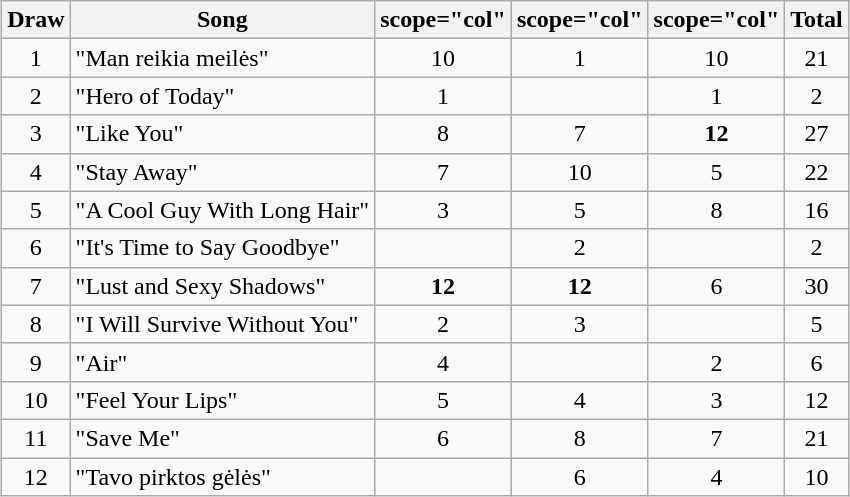<table class="wikitable collapsible" style="margin: 1em auto 1em auto; text-align:center;">
<tr>
<th>Draw</th>
<th>Song</th>
<th>scope="col" </th>
<th>scope="col" </th>
<th>scope="col" </th>
<th>Total</th>
</tr>
<tr>
<td>1</td>
<td align="left">"Man reikia meilės"</td>
<td>10</td>
<td>1</td>
<td>10</td>
<td>21</td>
</tr>
<tr>
<td>2</td>
<td align="left">"Hero of Today"</td>
<td>1</td>
<td></td>
<td>1</td>
<td>2</td>
</tr>
<tr>
<td>3</td>
<td align="left">"Like You"</td>
<td>8</td>
<td>7</td>
<td><strong>12</strong></td>
<td>27</td>
</tr>
<tr>
<td>4</td>
<td align="left">"Stay Away"</td>
<td>7</td>
<td>10</td>
<td>5</td>
<td>22</td>
</tr>
<tr>
<td>5</td>
<td align="left">"A Cool Guy With Long Hair"</td>
<td>3</td>
<td>5</td>
<td>8</td>
<td>16</td>
</tr>
<tr>
<td>6</td>
<td align="left">"It's Time to Say Goodbye"</td>
<td></td>
<td>2</td>
<td></td>
<td>2</td>
</tr>
<tr>
<td>7</td>
<td align="left">"Lust and Sexy Shadows"</td>
<td><strong>12</strong></td>
<td><strong>12</strong></td>
<td>6</td>
<td>30</td>
</tr>
<tr>
<td>8</td>
<td align="left">"I Will Survive Without You"</td>
<td>2</td>
<td>3</td>
<td></td>
<td>5</td>
</tr>
<tr>
<td>9</td>
<td align="left">"Air"</td>
<td>4</td>
<td></td>
<td>2</td>
<td>6</td>
</tr>
<tr>
<td>10</td>
<td align="left">"Feel Your Lips"</td>
<td>5</td>
<td>4</td>
<td>3</td>
<td>12</td>
</tr>
<tr>
<td>11</td>
<td align="left">"Save Me"</td>
<td>6</td>
<td>8</td>
<td>7</td>
<td>21</td>
</tr>
<tr>
<td>12</td>
<td align="left">"Tavo pirktos gėlės"</td>
<td></td>
<td>6</td>
<td>4</td>
<td>10</td>
</tr>
</table>
